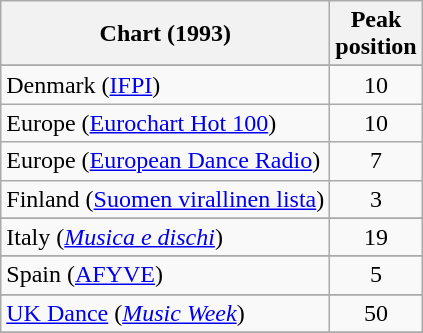<table class="wikitable sortable">
<tr>
<th>Chart (1993)</th>
<th>Peak<br>position</th>
</tr>
<tr>
</tr>
<tr>
</tr>
<tr>
<td>Denmark (<a href='#'>IFPI</a>)</td>
<td style="text-align:center;">10</td>
</tr>
<tr>
<td>Europe (<a href='#'>Eurochart Hot 100</a>)</td>
<td style="text-align:center;">10</td>
</tr>
<tr>
<td>Europe (<a href='#'>European Dance Radio</a>)</td>
<td style="text-align:center;">7</td>
</tr>
<tr>
<td>Finland (<a href='#'>Suomen virallinen lista</a>)</td>
<td style="text-align:center;">3</td>
</tr>
<tr>
</tr>
<tr>
</tr>
<tr>
<td>Italy (<em><a href='#'>Musica e dischi</a></em>)</td>
<td style="text-align:center;">19</td>
</tr>
<tr>
</tr>
<tr>
</tr>
<tr>
<td>Spain (<a href='#'>AFYVE</a>)</td>
<td style="text-align:center;">5</td>
</tr>
<tr>
</tr>
<tr>
</tr>
<tr>
<td><a href='#'>UK Dance</a> (<em><a href='#'>Music Week</a></em>)</td>
<td style="text-align:center;">50</td>
</tr>
<tr>
</tr>
</table>
